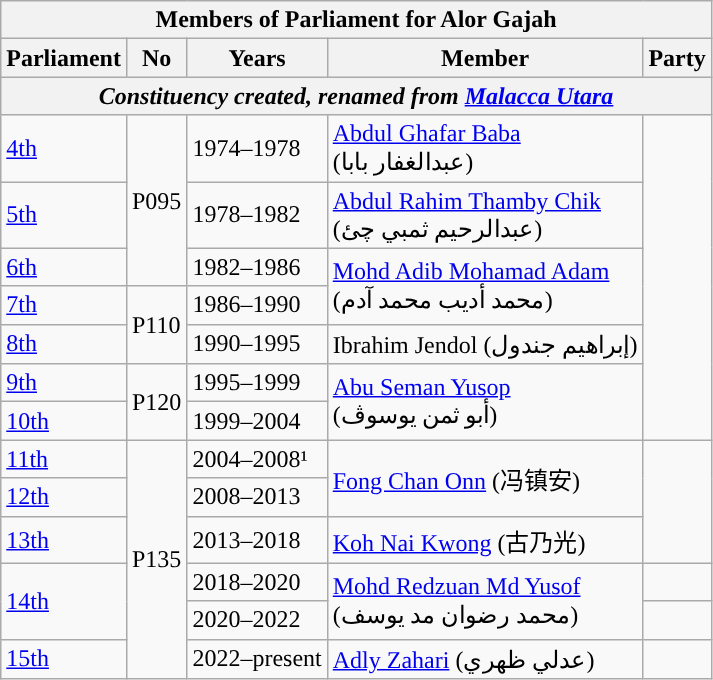<table class=wikitable>
<tr>
<th colspan="5">Members of Parliament for Alor Gajah</th>
</tr>
<tr>
<th>Parliament</th>
<th>No</th>
<th>Years</th>
<th>Member</th>
<th>Party</th>
</tr>
<tr>
<th colspan="5" align="center"><em>Constituency created, renamed from <a href='#'>Malacca Utara</a></em></th>
</tr>
<tr>
<td><a href='#'>4th</a></td>
<td rowspan="3">P095</td>
<td>1974–1978</td>
<td><a href='#'>Abdul Ghafar Baba</a> <br> (عبدالغفار بابا)</td>
<td rowspan="7"></td>
</tr>
<tr>
<td><a href='#'>5th</a></td>
<td>1978–1982</td>
<td><a href='#'>Abdul Rahim Thamby Chik</a>  <br>(عبدالرحيم ثمبي چئ)</td>
</tr>
<tr>
<td><a href='#'>6th</a></td>
<td>1982–1986</td>
<td rowspan=2><a href='#'>Mohd Adib Mohamad Adam</a>  <br>(محمد أديب محمد آدم)</td>
</tr>
<tr>
<td><a href='#'>7th</a></td>
<td rowspan="2">P110</td>
<td>1986–1990</td>
</tr>
<tr>
<td><a href='#'>8th</a></td>
<td>1990–1995</td>
<td>Ibrahim Jendol (إبراهيم جندول)</td>
</tr>
<tr>
<td><a href='#'>9th</a></td>
<td rowspan="2">P120</td>
<td>1995–1999</td>
<td rowspan=2><a href='#'>Abu Seman Yusop</a>  <br>(أبو ثمن يوسوڤ)</td>
</tr>
<tr>
<td><a href='#'>10th</a></td>
<td>1999–2004</td>
</tr>
<tr>
<td><a href='#'>11th</a></td>
<td rowspan="6">P135</td>
<td>2004–2008¹</td>
<td rowspan=2><a href='#'>Fong Chan Onn</a> (冯镇安)</td>
<td rowspan="3"></td>
</tr>
<tr>
<td><a href='#'>12th</a></td>
<td>2008–2013</td>
</tr>
<tr>
<td><a href='#'>13th</a></td>
<td>2013–2018</td>
<td><a href='#'>Koh Nai Kwong</a> (古乃光)</td>
</tr>
<tr>
<td rowspan="2"><a href='#'>14th</a></td>
<td>2018–2020</td>
<td rowspan="2"><a href='#'>Mohd Redzuan Md Yusof</a>  <br>(محمد رضوان مد يوسف)</td>
<td></td>
</tr>
<tr>
<td>2020–2022</td>
<td></td>
</tr>
<tr>
<td><a href='#'>15th</a></td>
<td>2022–present</td>
<td><a href='#'>Adly Zahari</a> (عدلي ظهري)</td>
<td></td>
</tr>
</table>
